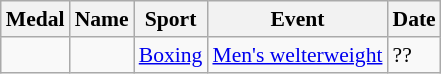<table class="wikitable sortable" style="font-size:90%">
<tr>
<th>Medal</th>
<th>Name</th>
<th>Sport</th>
<th>Event</th>
<th>Date</th>
</tr>
<tr>
<td></td>
<td></td>
<td><a href='#'>Boxing</a></td>
<td><a href='#'>Men's welterweight</a></td>
<td>??</td>
</tr>
</table>
